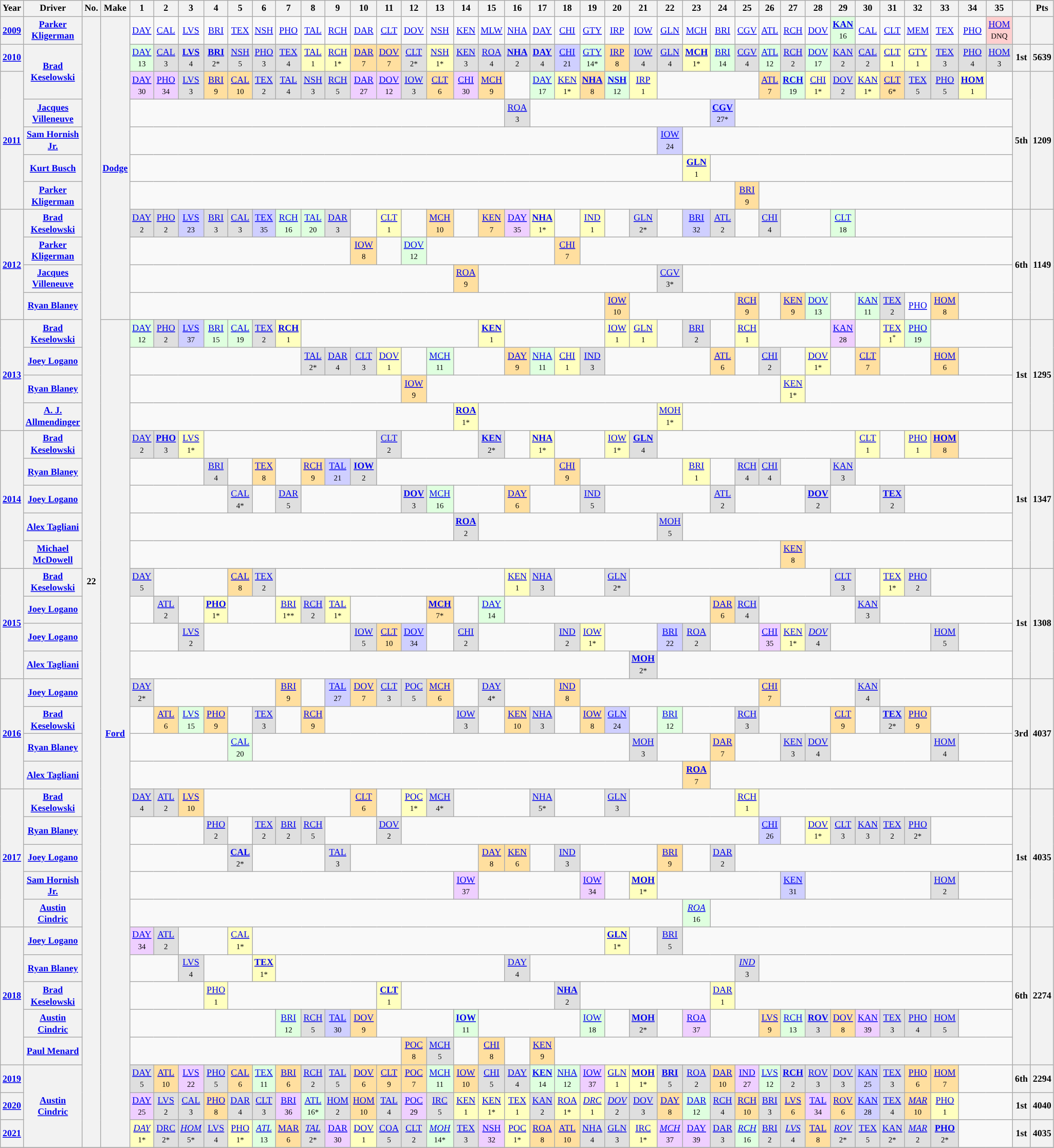<table class="wikitable" style="text-align:center; font-size:75%">
<tr>
<th>Year</th>
<th>Driver</th>
<th>No.</th>
<th>Make</th>
<th>1</th>
<th>2</th>
<th>3</th>
<th>4</th>
<th>5</th>
<th>6</th>
<th>7</th>
<th>8</th>
<th>9</th>
<th>10</th>
<th>11</th>
<th>12</th>
<th>13</th>
<th>14</th>
<th>15</th>
<th>16</th>
<th>17</th>
<th>18</th>
<th>19</th>
<th>20</th>
<th>21</th>
<th>22</th>
<th>23</th>
<th>24</th>
<th>25</th>
<th>26</th>
<th>27</th>
<th>28</th>
<th>29</th>
<th>30</th>
<th>31</th>
<th>32</th>
<th>33</th>
<th>34</th>
<th>35</th>
<th></th>
<th>Pts</th>
</tr>
<tr>
<th><a href='#'>2009</a></th>
<th><a href='#'>Parker Kligerman</a></th>
<th rowspan=41>22</th>
<th rowspan=11><a href='#'>Dodge</a></th>
<td><a href='#'>DAY</a></td>
<td><a href='#'>CAL</a></td>
<td><a href='#'>LVS</a></td>
<td><a href='#'>BRI</a></td>
<td><a href='#'>TEX</a></td>
<td><a href='#'>NSH</a></td>
<td><a href='#'>PHO</a></td>
<td><a href='#'>TAL</a></td>
<td><a href='#'>RCH</a></td>
<td><a href='#'>DAR</a></td>
<td><a href='#'>CLT</a></td>
<td><a href='#'>DOV</a></td>
<td><a href='#'>NSH</a></td>
<td><a href='#'>KEN</a></td>
<td><a href='#'>MLW</a></td>
<td><a href='#'>NHA</a></td>
<td><a href='#'>DAY</a></td>
<td><a href='#'>CHI</a></td>
<td><a href='#'>GTY</a></td>
<td><a href='#'>IRP</a></td>
<td><a href='#'>IOW</a></td>
<td><a href='#'>GLN</a></td>
<td><a href='#'>MCH</a></td>
<td><a href='#'>BRI</a></td>
<td><a href='#'>CGV</a></td>
<td><a href='#'>ATL</a></td>
<td><a href='#'>RCH</a></td>
<td><a href='#'>DOV</a></td>
<td style="background:#DFFFDF;"><strong><a href='#'>KAN</a></strong><br><small>16</small></td>
<td><a href='#'>CAL</a></td>
<td><a href='#'>CLT</a></td>
<td><a href='#'>MEM</a></td>
<td><a href='#'>TEX</a></td>
<td><a href='#'>PHO</a></td>
<td style="background:#FFCFCF;"><a href='#'>HOM</a><br><small>DNQ</small></td>
<th></th>
<th></th>
</tr>
<tr>
<th><a href='#'>2010</a></th>
<th rowspan=2><a href='#'>Brad Keselowski</a></th>
<td style="background:#DFFFDF;"><a href='#'>DAY</a><br><small>13</small></td>
<td style="background:#DFDFDF;"><a href='#'>CAL</a><br><small>3</small></td>
<td style="background:#DFDFDF;"><strong><a href='#'>LVS</a></strong><br><small>4</small></td>
<td style="background:#DFDFDF;"><strong><a href='#'>BRI</a></strong><br><small>2*</small></td>
<td style="background:#DFDFDF;"><a href='#'>NSH</a><br><small>5</small></td>
<td style="background:#DFDFDF;"><a href='#'>PHO</a><br><small>3</small></td>
<td style="background:#DFDFDF;"><a href='#'>TEX</a><br><small>4</small></td>
<td style="background:#FFFFBF;"><a href='#'>TAL</a><br><small>1</small></td>
<td style="background:#FFFFBF;"><a href='#'>RCH</a><br><small>1*</small></td>
<td style="background:#FFDF9F;"><a href='#'>DAR</a><br><small>7</small></td>
<td style="background:#FFDF9F;"><a href='#'>DOV</a><br><small>7</small></td>
<td style="background:#DFDFDF;"><a href='#'>CLT</a><br><small>2*</small></td>
<td style="background:#FFFFBF;"><a href='#'>NSH</a><br><small>1*</small></td>
<td style="background:#DFDFDF;"><a href='#'>KEN</a><br><small>3</small></td>
<td style="background:#DFDFDF;"><a href='#'>ROA</a><br><small>4</small></td>
<td style="background:#DFDFDF;"><strong><a href='#'>NHA</a></strong><br><small>2</small></td>
<td style="background:#DFDFDF;"><strong><a href='#'>DAY</a></strong><br><small>4</small></td>
<td style="background:#CFCFFF;"><a href='#'>CHI</a><br><small>21</small></td>
<td style="background:#DFFFDF;"><a href='#'>GTY</a><br><small>14*</small></td>
<td style="background:#FFDF9F;"><a href='#'>IRP</a><br><small>8</small></td>
<td style="background:#DFDFDF;"><a href='#'>IOW</a><br><small>4</small></td>
<td style="background:#DFDFDF;"><a href='#'>GLN</a><br><small>4</small></td>
<td style="background:#FFFFBF;"><strong> <a href='#'>MCH</a></strong><br><small>1*</small></td>
<td style="background:#DFFFDF;"><a href='#'>BRI</a><br><small>14</small></td>
<td style="background:#DFDFDF;"><a href='#'>CGV</a><br><small>4</small></td>
<td style="background:#DFFFDF;"><a href='#'>ATL</a><br><small>12</small></td>
<td style="background:#DFDFDF;"><a href='#'>RCH</a><br><small>2</small></td>
<td style="background:#DFFFDF;"><a href='#'>DOV</a><br><small>17</small></td>
<td style="background:#DFDFDF;"><a href='#'>KAN</a><br><small>2</small></td>
<td style="background:#DFDFDF;"><a href='#'>CAL</a><br><small>2</small></td>
<td style="background:#FFFFBF;"><a href='#'>CLT</a><br><small>1</small></td>
<td style="background:#FFFFBF;"><a href='#'>GTY</a><br><small>1</small></td>
<td style="background:#DFDFDF;"><a href='#'>TEX</a><br><small>3</small></td>
<td style="background:#DFDFDF;"><a href='#'>PHO</a><br><small>4</small></td>
<td style="background:#DFDFDF;"><a href='#'>HOM</a><br><small>3</small></td>
<th>1st</th>
<th>5639</th>
</tr>
<tr>
<th rowspan=5><a href='#'>2011</a></th>
<td style="background:#EFCFFF;"><a href='#'>DAY</a><br><small>30</small></td>
<td style="background:#EFCFFF;"><a href='#'>PHO</a><br><small>34</small></td>
<td style="background:#DFDFDF;"><a href='#'>LVS</a><br><small>3</small></td>
<td style="background:#FFDF9F;"><a href='#'>BRI</a><br><small>9</small></td>
<td style="background:#FFDF9F;"><a href='#'>CAL</a><br><small>10</small></td>
<td style="background:#DFDFDF;"><a href='#'>TEX</a><br><small>2</small></td>
<td style="background:#DFDFDF;"><a href='#'>TAL</a><br><small>4</small></td>
<td style="background:#DFDFDF;"><a href='#'>NSH</a><br><small>3</small></td>
<td style="background:#DFDFDF;"><a href='#'>RCH</a><br><small>5</small></td>
<td style="background:#EFCFFF;"><a href='#'>DAR</a><br><small>27</small></td>
<td style="background:#EFCFFF;"><a href='#'>DOV</a><br><small>12</small></td>
<td style="background:#DFDFDF;"><a href='#'>IOW</a><br><small>3</small></td>
<td style="background:#FFDF9F;"><a href='#'>CLT</a><br><small>6</small></td>
<td style="background:#EFCFFF;"><a href='#'>CHI</a><br><small>30</small></td>
<td style="background:#FFDF9F;"><a href='#'>MCH</a><br><small>9</small></td>
<td></td>
<td style="background:#DFFFDF;"><a href='#'>DAY</a><br><small>17</small></td>
<td style="background:#FFFFBF;"><a href='#'>KEN</a><br><small>1*</small></td>
<td style="background:#FFDF9F;"><strong><a href='#'>NHA</a></strong><br><small>8</small></td>
<td style="background:#DFFFDF;"><strong><a href='#'>NSH</a></strong><br><small>12</small></td>
<td style="background:#FFFFBF;"><a href='#'>IRP</a><br><small>1</small></td>
<td colspan=4></td>
<td style="background:#FFDF9F;"><a href='#'>ATL</a><br><small>7</small></td>
<td style="background:#DFFFDF;"><strong><a href='#'>RCH</a></strong><br><small>19</small></td>
<td style="background:#FFFFBF;"><a href='#'>CHI</a><br><small>1*</small></td>
<td style="background:#DFDFDF;"><a href='#'>DOV</a><br><small>2</small></td>
<td style="background:#FFFFBF;"><a href='#'>KAN</a><br><small>1*</small></td>
<td style="background:#FFDF9F;"><a href='#'>CLT</a><br><small>6*</small></td>
<td style="background:#DFDFDF;"><a href='#'>TEX</a><br><small>5</small></td>
<td style="background:#DFDFDF;"><a href='#'>PHO</a><br><small>5</small></td>
<td style="background:#FFFFBF;"><strong><a href='#'>HOM</a></strong><br><small>1</small></td>
<td></td>
<th rowspan=5>5th</th>
<th rowspan=5>1209</th>
</tr>
<tr>
<th><a href='#'>Jacques Villeneuve</a></th>
<td colspan=15></td>
<td style="background:#DFDFDF;"><a href='#'>ROA</a><br><small>3</small></td>
<td colspan=7></td>
<td style="background:#CFCFFF;"><strong><a href='#'>CGV</a></strong><br><small>27*</small></td>
<td colspan=11></td>
</tr>
<tr>
<th><a href='#'>Sam Hornish Jr.</a></th>
<td colspan=21></td>
<td style="background:#CFCFFF;"><a href='#'>IOW</a><br><small>24</small></td>
<td colspan=13></td>
</tr>
<tr>
<th><a href='#'>Kurt Busch</a></th>
<td colspan=22></td>
<td style="background:#FFFFBF;"><strong><a href='#'>GLN</a></strong><br><small>1</small></td>
<td colspan=12></td>
</tr>
<tr>
<th><a href='#'>Parker Kligerman</a></th>
<td colspan=24></td>
<td style="background:#FFDF9F;"><a href='#'>BRI</a><br><small>9</small></td>
<td colspan=10></td>
</tr>
<tr>
<th rowspan=4><a href='#'>2012</a></th>
<th><a href='#'>Brad Keselowski</a></th>
<td style="background:#DFDFDF;"><a href='#'>DAY</a><br><small>2</small></td>
<td style="background:#DFDFDF;"><a href='#'>PHO</a><br><small>2</small></td>
<td style="background:#CFCFFF;"><a href='#'>LVS</a><br><small>23</small></td>
<td style="background:#DFDFDF;"><a href='#'>BRI</a><br><small>3</small></td>
<td style="background:#DFDFDF;"><a href='#'>CAL</a><br><small>3</small></td>
<td style="background:#CFCFFF;"><a href='#'>TEX</a><br><small>35</small></td>
<td style="background:#DFFFDF;"><a href='#'>RCH</a><br><small>16</small></td>
<td style="background:#DFFFDF;"><a href='#'>TAL</a><br><small>20</small></td>
<td style="background:#DFDFDF;"><a href='#'>DAR</a><br><small>3</small></td>
<td></td>
<td style="background:#FFFFBF;"><a href='#'>CLT</a><br><small>1</small></td>
<td></td>
<td style="background:#FFDF9F;"><a href='#'>MCH</a><br><small>10</small></td>
<td></td>
<td style="background:#FFDF9F;"><a href='#'>KEN</a><br><small>7</small></td>
<td style="background:#EFCFFF;"><a href='#'>DAY</a><br><small>35</small></td>
<td style="background:#FFFFBF;"><strong><a href='#'>NHA</a></strong><br><small>1*</small></td>
<td></td>
<td style="background:#FFFFBF;"><a href='#'>IND</a><br><small>1</small></td>
<td></td>
<td style="background:#DFDFDF;"><a href='#'>GLN</a><br><small>2*</small></td>
<td></td>
<td style="background:#CFCFFF;"><a href='#'>BRI</a><br><small>32</small></td>
<td style="background:#DFDFDF;"><a href='#'>ATL</a><br><small>2</small></td>
<td></td>
<td style="background:#DFDFDF;"><a href='#'>CHI</a><br><small>4</small></td>
<td colspan=2></td>
<td style="background:#DFFFDF;"><a href='#'>CLT</a><br><small>18</small></td>
<td colspan=6></td>
<th rowspan=4>6th</th>
<th rowspan=4>1149</th>
</tr>
<tr>
<th><a href='#'>Parker Kligerman</a></th>
<td colspan=9></td>
<td style="background:#FFDF9F;"><a href='#'>IOW</a><br><small>8</small></td>
<td></td>
<td style="background:#DFFFDF;"><a href='#'>DOV</a><br><small>12</small></td>
<td colspan=5></td>
<td style="background:#FFDF9F;"><a href='#'>CHI</a><br><small>7</small></td>
<td colspan=17></td>
</tr>
<tr>
<th><a href='#'>Jacques Villeneuve</a></th>
<td colspan=13></td>
<td style="background:#FFDF9F;"><a href='#'>ROA</a><br><small>9</small></td>
<td colspan=7></td>
<td style="background:#DFDFDF;"><a href='#'>CGV</a><br><small>3*</small></td>
<td colspan=13></td>
</tr>
<tr>
<th><a href='#'>Ryan Blaney</a></th>
<td colspan=19></td>
<td style="background:#FFDF9F;"><a href='#'>IOW</a><br><small>10</small></td>
<td colspan=4></td>
<td style="background:#FFDF9F;"><a href='#'>RCH</a><br><small>9</small></td>
<td></td>
<td style="background:#FFDF9F;"><a href='#'>KEN</a><br><small>9</small></td>
<td style="background:#DFFFDF;"><a href='#'>DOV</a><br><small>13</small></td>
<td></td>
<td style="background:#DFFFDF;"><a href='#'>KAN</a><br><small>11</small></td>
<td style="background:#DFDFDF;"><a href='#'>TEX</a><br><small>2</small></td>
<td><a href='#'>PHO</a></td>
<td style="background:#FFDF9F;"><a href='#'>HOM</a><br><small>8</small></td>
<td colspan=2></td>
</tr>
<tr>
<th rowspan=4><a href='#'>2013</a></th>
<th><a href='#'>Brad Keselowski</a></th>
<th rowspan=30><a href='#'>Ford</a></th>
<td style="background:#DFFFDF;"><a href='#'>DAY</a><br><small>12</small></td>
<td style="background:#DFDFDF;"><a href='#'>PHO</a><br><small>2</small></td>
<td style="background:#CFCFFF;"><a href='#'>LVS</a><br><small>37</small></td>
<td style="background:#DFFFDF;"><a href='#'>BRI</a><br><small>15</small></td>
<td style="background:#DFFFDF;"><a href='#'>CAL</a><br><small>19</small></td>
<td style="background:#DFDFDF;"><a href='#'>TEX</a><br><small>2</small></td>
<td style="background:#FFFFBF;"><strong><a href='#'>RCH</a></strong><br><small>1</small></td>
<td colspan=7></td>
<td style="background:#FFFFBF;"><strong><a href='#'>KEN</a></strong><br><small>1</small></td>
<td colspan=4></td>
<td style="background:#FFFFBF;"><a href='#'>IOW</a><br><small>1</small></td>
<td style="background:#FFFFBF;"><a href='#'>GLN</a><br><small>1</small></td>
<td></td>
<td style="background:#DFDFDF;"><a href='#'>BRI</a><br><small>2</small></td>
<td></td>
<td style="background:#FFFFBF;"><a href='#'>RCH</a><br><small>1</small></td>
<td colspan=3></td>
<td style="background:#EFCFFF;"><a href='#'>KAN</a><br><small>28</small></td>
<td></td>
<td style="background:#FFFFBF;"><a href='#'>TEX</a><br><small>1<sup>*</sup></small></td>
<td style="background:#DFFFDF;"><a href='#'>PHO</a><br><small>19</small></td>
<td colspan=3></td>
<th rowspan=4>1st</th>
<th rowspan=4>1295</th>
</tr>
<tr>
<th><a href='#'>Joey Logano</a></th>
<td colspan=7></td>
<td style="background:#DFDFDF;"><a href='#'>TAL</a><br><small>2*</small></td>
<td style="background:#DFDFDF;"><a href='#'>DAR</a><br><small>4</small></td>
<td style="background:#DFDFDF;"><a href='#'>CLT</a><br><small>3</small></td>
<td style="background:#FFFFBF;"><a href='#'>DOV</a><br><small>1</small></td>
<td></td>
<td style="background:#DFFFDF;"><a href='#'>MCH</a><br><small>11</small></td>
<td colspan=2></td>
<td style="background:#FFDF9F;"><a href='#'>DAY</a><br><small>9</small></td>
<td style="background:#DFFFDF;"><a href='#'>NHA</a><br><small>11</small></td>
<td style="background:#FFFFBF;"><a href='#'>CHI</a><br><small>1</small></td>
<td style="background:#DFDFDF;"><a href='#'>IND</a><br><small>3</small></td>
<td colspan=4></td>
<td style="background:#FFDF9F;"><a href='#'>ATL</a><br><small>6</small></td>
<td></td>
<td style="background:#DFDFDF;"><a href='#'>CHI</a><br><small>2</small></td>
<td></td>
<td style="background:#FFFFBF;"><a href='#'>DOV</a><br><small>1*</small></td>
<td></td>
<td style="background:#FFDF9F;"><a href='#'>CLT</a><br><small>7</small></td>
<td colspan=2></td>
<td style="background:#FFDF9F;"><a href='#'>HOM</a><br><small>6</small></td>
<td colspan=2></td>
</tr>
<tr>
<th><a href='#'>Ryan Blaney</a></th>
<td colspan=11></td>
<td style="background:#FFDF9F;"><a href='#'>IOW</a><br><small>9</small></td>
<td colspan=14></td>
<td style="background:#FFFFBF;"><a href='#'>KEN</a><br><small>1*</small></td>
<td colspan=8></td>
</tr>
<tr>
<th><a href='#'>A. J. Allmendinger</a></th>
<td colspan=13></td>
<td style="background:#FFFFBF;"><strong><a href='#'>ROA</a></strong><br><small>1*</small></td>
<td colspan=7></td>
<td style="background:#FFFFBF;"><a href='#'>MOH</a><br><small>1*</small></td>
<td colspan=13></td>
</tr>
<tr>
<th rowspan=5><a href='#'>2014</a></th>
<th><a href='#'>Brad Keselowski</a></th>
<td style="background:#DFDFDF;"><a href='#'>DAY</a><br><small>2</small></td>
<td style="background:#DFDFDF;"><strong><a href='#'>PHO</a></strong><br><small>3</small></td>
<td style="background:#FFFFBF;"><a href='#'>LVS</a><br><small>1*</small></td>
<td colspan=7></td>
<td style="background:#DFDFDF;"><a href='#'>CLT</a><br><small>2</small></td>
<td colspan=3></td>
<td style="background:#DFDFDF;"><strong><a href='#'>KEN</a></strong><br><small>2*</small></td>
<td></td>
<td style="background:#FFFFBF;"><strong><a href='#'>NHA</a></strong><br><small>1*</small></td>
<td colspan=2></td>
<td style="background:#FFFFBF;"><a href='#'>IOW</a><br><small>1*</small></td>
<td style="background:#DFDFDF;"><strong><a href='#'>GLN</a></strong><br><small>4</small></td>
<td colspan=8></td>
<td style="background:#FFFFBF;"><a href='#'>CLT</a><br><small>1</small></td>
<td></td>
<td style="background:#FFFFBF;"><a href='#'>PHO</a><br><small>1</small></td>
<td style="background:#FFDF9F;"><strong><a href='#'>HOM</a></strong><br><small>8</small></td>
<td colspan=2></td>
<th rowspan=5>1st</th>
<th rowspan=5>1347</th>
</tr>
<tr>
<th><a href='#'>Ryan Blaney</a></th>
<td colspan=3></td>
<td style="background:#DFDFDF;"><a href='#'>BRI</a><br><small>4</small></td>
<td></td>
<td style="background:#FFDF9F;"><a href='#'>TEX</a><br><small>8</small></td>
<td></td>
<td style="background:#FFDF9F;"><a href='#'>RCH</a><br><small>9</small></td>
<td style="background:#CFCFFF;"><a href='#'>TAL</a><br><small>21</small></td>
<td style="background:#DFDFDF;"><strong><a href='#'>IOW</a></strong><br><small>2</small></td>
<td colspan=7></td>
<td style="background:#FFDF9F;"><a href='#'>CHI</a><br><small>9</small></td>
<td colspan=4></td>
<td style="background:#FFFFBF;"><a href='#'>BRI</a><br><small>1</small></td>
<td></td>
<td style="background:#DFDFDF;"><a href='#'>RCH</a><br><small>4</small></td>
<td style="background:#DFDFDF;"><a href='#'>CHI</a><br><small>4</small></td>
<td colspan=2></td>
<td style="background:#DFDFDF;"><a href='#'>KAN</a><br><small>3</small></td>
<td colspan=6></td>
</tr>
<tr>
<th><a href='#'>Joey Logano</a></th>
<td colspan=4></td>
<td style="background:#DFDFDF;"><a href='#'>CAL</a><br><small>4*</small></td>
<td></td>
<td style="background:#DFDFDF;"><a href='#'>DAR</a><br><small>5</small></td>
<td colspan=4></td>
<td style="background:#DFDFDF;"><strong><a href='#'>DOV</a></strong><br><small>3</small></td>
<td style="background:#DFFFDF;"><a href='#'>MCH</a><br><small>16</small></td>
<td colspan=2></td>
<td style="background:#FFDF9F;"><a href='#'>DAY</a><br><small>6</small></td>
<td colspan=2></td>
<td style="background:#DFDFDF;"><a href='#'>IND</a><br><small>5</small></td>
<td colspan=4></td>
<td style="background:#DFDFDF;"><a href='#'>ATL</a><br><small>2</small></td>
<td colspan=3></td>
<td style="background:#DFDFDF;"><strong><a href='#'>DOV</a></strong><br><small>2</small></td>
<td colspan=2></td>
<td style="background:#DFDFDF;"><strong><a href='#'>TEX</a></strong><br><small>2</small></td>
<td colspan=4></td>
</tr>
<tr>
<th><a href='#'>Alex Tagliani</a></th>
<td colspan=13></td>
<td style="background:#DFDFDF;"><strong><a href='#'>ROA</a></strong><br><small>2</small></td>
<td colspan=7></td>
<td style="background:#DFDFDF;"><a href='#'>MOH</a><br><small>5</small></td>
<td colspan=13></td>
</tr>
<tr>
<th><a href='#'>Michael McDowell</a></th>
<td colspan=26></td>
<td style="background:#FFDF9F;"><a href='#'>KEN</a><br><small>8</small></td>
<td colspan=8></td>
</tr>
<tr>
<th rowspan=4><a href='#'>2015</a></th>
<th><a href='#'>Brad Keselowski</a></th>
<td style="background:#DFDFDF;"><a href='#'>DAY</a><br><small>5</small></td>
<td colspan=3></td>
<td style="background:#FFDF9F;"><a href='#'>CAL</a><br><small>8</small></td>
<td style="background:#DFDFDF;"><a href='#'>TEX</a><br><small>2</small></td>
<td colspan=9></td>
<td style="background:#FFFFBF;"><a href='#'>KEN</a><br><small>1</small></td>
<td style="background:#DFDFDF;"><a href='#'>NHA</a><br><small>3</small></td>
<td colspan=2></td>
<td style="background:#DFDFDF;"><a href='#'>GLN</a><br><small>2*</small></td>
<td colspan=8></td>
<td style="background:#DFDFDF;"><a href='#'>CLT</a><br><small>3</small></td>
<td></td>
<td style="background:#FFFFBF;"><a href='#'>TEX</a><br><small>1*</small></td>
<td style="background:#DFDFDF;"><a href='#'>PHO</a><br><small>2</small></td>
<td colspan=3></td>
<th rowspan=4>1st</th>
<th rowspan=4>1308</th>
</tr>
<tr>
<th><a href='#'>Joey Logano</a></th>
<td></td>
<td style="background:#DFDFDF;"><a href='#'>ATL</a><br><small>2</small></td>
<td></td>
<td style="background:#FFFFBF;"><strong><a href='#'>PHO</a></strong><br><small>1*</small></td>
<td colspan=2></td>
<td style="background:#FFFFBF;"><a href='#'>BRI</a><br><small>1**</small></td>
<td style="background:#DFDFDF;"><a href='#'>RCH</a><br><small>2</small></td>
<td style="background:#FFFFBF;"><a href='#'>TAL</a><br><small>1*</small></td>
<td colspan=3></td>
<td style="background:#FFDF9F;"><strong><a href='#'>MCH</a></strong><br><small>7*</small></td>
<td></td>
<td style="background:#DFFFDF;"><a href='#'>DAY</a><br><small>14</small></td>
<td colspan=8></td>
<td style="background:#FFDF9F;"><a href='#'>DAR</a><br><small>6</small></td>
<td style="background:#DFDFDF;"><a href='#'>RCH</a><br><small>4</small></td>
<td colspan=4></td>
<td style="background:#DFDFDF;"><a href='#'>KAN</a><br><small>3</small></td>
<td colspan=5></td>
</tr>
<tr>
<th><a href='#'>Joey Logano</a></th>
<td colspan=2></td>
<td style="background:#DFDFDF;"><a href='#'>LVS</a><br><small>2</small></td>
<td colspan=6></td>
<td style="background:#DFDFDF;"><a href='#'>IOW</a><br><small>5</small></td>
<td style="background:#FFDF9F;"><a href='#'>CLT</a><br><small>10</small></td>
<td style="background:#CFCFFF;"><a href='#'>DOV</a><br><small>34</small></td>
<td></td>
<td style="background:#DFDFDF;"><a href='#'>CHI</a><br><small>2</small></td>
<td colspan=3></td>
<td style="background:#DFDFDF;"><a href='#'>IND</a><br><small>2</small></td>
<td style="background:#FFFFBF;"><a href='#'>IOW</a><br><small>1*</small></td>
<td colspan=2></td>
<td style="background:#CFCFFF;"><a href='#'>BRI</a><br><small>22</small></td>
<td style="background:#DFDFDF;"><a href='#'>ROA</a><br><small>2</small></td>
<td colspan=2></td>
<td style="background:#EFCFFF;"><a href='#'>CHI</a><br><small>35</small></td>
<td style="background:#FFFFBF;"><a href='#'>KEN</a><br><small>1*</small></td>
<td style="background:#DFDFDF;"><em><a href='#'>DOV</a></em><br><small>4</small></td>
<td colspan=4></td>
<td style="background:#DFDFDF;"><a href='#'>HOM</a><br><small>5</small></td>
<td colspan=2></td>
</tr>
<tr>
<th><a href='#'>Alex Tagliani</a></th>
<td colspan=20></td>
<td style="background:#DFDFDF;"><strong><a href='#'>MOH</a></strong><br><small>2*</small></td>
<td colspan=14></td>
</tr>
<tr>
<th rowspan=4><a href='#'>2016</a></th>
<th><a href='#'>Joey Logano</a></th>
<td style="background:#DFDFDF;"><a href='#'>DAY</a><br><small>2*</small></td>
<td colspan=5></td>
<td style="background:#FFDF9F;"><a href='#'>BRI</a><br><small>9</small></td>
<td></td>
<td style="background:#CFCFFF;"><a href='#'>TAL</a><br><small>27</small></td>
<td style="background:#FFDF9F;"><a href='#'>DOV</a><br><small>7</small></td>
<td style="background:#DFDFDF;"><a href='#'>CLT</a><br><small>3</small></td>
<td style="background:#DFDFDF;"><a href='#'>POC</a><br><small>5</small></td>
<td style="background:#FFDF9F;"><a href='#'>MCH</a><br><small>6</small></td>
<td></td>
<td style="background:#DFDFDF;"><a href='#'>DAY</a><br><small>4*</small></td>
<td colspan=2></td>
<td style="background:#FFDF9F;"><a href='#'>IND</a><br><small>8</small></td>
<td colspan=7></td>
<td style="background:#FFDF9F;"><a href='#'>CHI</a><br><small>7</small></td>
<td colspan=3></td>
<td style="background:#DFDFDF;"><a href='#'>KAN</a><br><small>4</small></td>
<td colspan=5></td>
<th rowspan=4>3rd</th>
<th rowspan=4>4037</th>
</tr>
<tr>
<th><a href='#'>Brad Keselowski</a></th>
<td></td>
<td style="background:#FFDF9F;"><a href='#'>ATL</a><br><small>6</small></td>
<td style="background:#DFFFDF;"><a href='#'>LVS</a><br><small>15</small></td>
<td style="background:#FFDF9F;"><a href='#'>PHO</a><br><small>9</small></td>
<td></td>
<td style="background:#DFDFDF;"><a href='#'>TEX</a><br><small>3</small></td>
<td></td>
<td style="background:#FFDF9F;"><a href='#'>RCH</a><br><small>9</small></td>
<td colspan=5></td>
<td style="background:#DFDFDF;"><a href='#'>IOW</a><br><small>3</small></td>
<td></td>
<td style="background:#FFDF9F;"><a href='#'>KEN</a><br><small>10</small></td>
<td style="background:#DFDFDF;"><a href='#'>NHA</a><br><small>3</small></td>
<td></td>
<td style="background:#FFDF9F;"><a href='#'>IOW</a><br><small>8</small></td>
<td style="background:#CFCFFF;"><a href='#'>GLN</a><br><small>24</small></td>
<td></td>
<td style="background:#DFFFDF;"><a href='#'>BRI</a><br><small>12</small></td>
<td colspan=2></td>
<td style="background:#DFDFDF;"><a href='#'>RCH</a><br><small>3</small></td>
<td colspan=3></td>
<td style="background:#FFDF9F;"><a href='#'>CLT</a><br><small>9</small></td>
<td></td>
<td style="background:#DFDFDF;"><strong><a href='#'>TEX</a></strong><br><small>2*</small></td>
<td style="background:#FFDF9F;"><a href='#'>PHO</a><br><small>9</small></td>
<td colspan=3></td>
</tr>
<tr>
<th><a href='#'>Ryan Blaney</a></th>
<td colspan=4></td>
<td style="background:#DFFFDF;"><a href='#'>CAL</a><br><small>20</small></td>
<td colspan=15></td>
<td style="background:#DFDFDF;"><a href='#'>MOH</a><br><small>3</small></td>
<td colspan=2></td>
<td style="background:#FFDF9F;"><a href='#'>DAR</a><br><small>7</small></td>
<td colspan=2></td>
<td style="background:#DFDFDF;"><a href='#'>KEN</a><br><small>3</small></td>
<td style="background:#DFDFDF;"><a href='#'>DOV</a><br><small>4</small></td>
<td colspan=4></td>
<td style="background:#DFDFDF;"><a href='#'>HOM</a><br><small>4</small></td>
<td colspan=2></td>
</tr>
<tr>
<th><a href='#'>Alex Tagliani</a></th>
<td colspan=22></td>
<td style="background:#FFDF9F;"><strong><a href='#'>ROA</a></strong><br><small>7</small></td>
<td colspan=12></td>
</tr>
<tr>
<th rowspan=5><a href='#'>2017</a></th>
<th><a href='#'>Brad Keselowski</a></th>
<td style="background:#DFDFDF;"><a href='#'>DAY</a><br><small>4</small></td>
<td style="background:#DFDFDF;"><a href='#'>ATL</a><br><small>2</small></td>
<td style="background:#FFDF9F;"><a href='#'>LVS</a><br><small>10</small></td>
<td colspan=6></td>
<td style="background:#FFDF9F;"><a href='#'>CLT</a><br><small>6</small></td>
<td></td>
<td style="background:#FFFFBF;"><a href='#'>POC</a><br><small>1*</small></td>
<td style="background:#DFDFDF;"><a href='#'>MCH</a><br><small>4*</small></td>
<td colspan=3></td>
<td style="background:#DFDFDF;"><a href='#'>NHA</a><br><small>5*</small></td>
<td colspan=2></td>
<td style="background:#DFDFDF;"><a href='#'>GLN</a><br><small>3</small></td>
<td colspan=4></td>
<td style="background:#FFFFBF;"><a href='#'>RCH</a><br><small>1</small></td>
<td colspan=10></td>
<th rowspan=5>1st</th>
<th rowspan=5>4035</th>
</tr>
<tr>
<th><a href='#'>Ryan Blaney</a></th>
<td colspan=3></td>
<td style="background:#DFDFDF;"><a href='#'>PHO</a><br><small>2</small></td>
<td></td>
<td style="background:#DFDFDF;"><a href='#'>TEX</a><br><small>2</small></td>
<td style="background:#DFDFDF;"><a href='#'>BRI</a><br><small>2</small></td>
<td style="background:#DFDFDF;"><a href='#'>RCH</a><br><small>5</small></td>
<td colspan=2></td>
<td style="background:#DFDFDF;"><a href='#'>DOV</a><br><small>2</small></td>
<td colspan=14></td>
<td style="background:#CFCFFF;"><a href='#'>CHI</a><br><small>26</small></td>
<td></td>
<td style="background:#FFFFBF;"><a href='#'>DOV</a><br><small>1*</small></td>
<td style="background:#DFDFDF;"><a href='#'>CLT</a><br><small>3</small></td>
<td style="background:#DFDFDF;"><a href='#'>KAN</a><br><small>3</small></td>
<td style="background:#DFDFDF;"><a href='#'>TEX</a><br><small>2</small></td>
<td style="background:#DFDFDF;"><a href='#'>PHO</a><br><small>2*</small></td>
<td colspan=3></td>
</tr>
<tr>
<th><a href='#'>Joey Logano</a></th>
<td colspan=4></td>
<td style="background:#DFDFDF;"><strong><a href='#'>CAL</a></strong><br><small>2*</small></td>
<td colspan=3></td>
<td style="background:#DFDFDF;"><a href='#'>TAL</a><br><small>3</small></td>
<td colspan=5></td>
<td style="background:#FFDF9F;"><a href='#'>DAY</a><br><small>8</small></td>
<td style="background:#FFDF9F;"><a href='#'>KEN</a><br><small>6</small></td>
<td></td>
<td style="background:#DFDFDF;"><a href='#'>IND</a><br><small>3</small></td>
<td colspan=3></td>
<td style="background:#FFDF9F;"><a href='#'>BRI</a><br><small>9</small></td>
<td></td>
<td style="background:#DFDFDF;"><a href='#'>DAR</a><br><small>2</small></td>
<td colspan=11></td>
</tr>
<tr>
<th><a href='#'>Sam Hornish Jr.</a></th>
<td colspan=13></td>
<td style="background:#EFCFFF;"><a href='#'>IOW</a><br><small>37</small></td>
<td colspan=4></td>
<td style="background:#EFCFFF;"><a href='#'>IOW</a><br><small>34</small></td>
<td></td>
<td style="background:#FFFFBF;"><strong><a href='#'>MOH</a></strong><br><small>1*</small></td>
<td colspan=5></td>
<td style="background:#CFCFFF;"><a href='#'>KEN</a><br><small>31</small></td>
<td colspan=5></td>
<td style="background:#DFDFDF;"><a href='#'>HOM</a><br><small>2</small></td>
<td colspan=2></td>
</tr>
<tr>
<th><a href='#'>Austin Cindric</a></th>
<td colspan=22></td>
<td style="background:#DFFFDF;"><em><a href='#'>ROA</a></em><br><small>16</small></td>
<td colspan=12></td>
</tr>
<tr>
<th rowspan=5><a href='#'>2018</a></th>
<th><a href='#'>Joey Logano</a></th>
<td style="background:#EFCFFF;"><a href='#'>DAY</a><br><small>34</small></td>
<td style="background:#DFDFDF;"><a href='#'>ATL</a><br><small>2</small></td>
<td colspan=2></td>
<td style="background:#FFFFBF;"><a href='#'>CAL</a><br><small>1*</small></td>
<td colspan=14></td>
<td style="background:#FFFFBF;"><strong><a href='#'>GLN</a></strong><br><small>1*</small></td>
<td></td>
<td style="background:#DFDFDF;"><a href='#'>BRI</a><br><small>5</small></td>
<td colspan=13></td>
<th rowspan=5>6th</th>
<th rowspan=5>2274</th>
</tr>
<tr>
<th><a href='#'>Ryan Blaney</a></th>
<td colspan=2></td>
<td style="background:#DFDFDF;"><a href='#'>LVS</a><br><small>4</small></td>
<td colspan=2></td>
<td style="background:#FFFFBF;"><strong><a href='#'>TEX</a></strong><br><small>1*</small></td>
<td colspan=9></td>
<td style="background:#DFDFDF;"><a href='#'>DAY</a><br><small>4</small></td>
<td colspan=8></td>
<td style="background:#DFDFDF;"><em><a href='#'>IND</a></em><br><small>3</small></td>
<td colspan=10></td>
</tr>
<tr>
<th><a href='#'>Brad Keselowski</a></th>
<td colspan=3></td>
<td style="background:#FFFFBF;"><a href='#'>PHO</a><br><small>1</small></td>
<td colspan=6></td>
<td style="background:#FFFFBF;"><strong><a href='#'>CLT</a></strong><br><small>1</small></td>
<td colspan=6></td>
<td style="background:#DFDFDF;"><strong><a href='#'>NHA</a></strong><br><small>2</small></td>
<td colspan=5></td>
<td style="background:#FFFFBF;"><a href='#'>DAR</a><br><small>1</small></td>
<td colspan=11></td>
</tr>
<tr>
<th><a href='#'>Austin Cindric</a></th>
<td colspan=6></td>
<td style="background:#DFFFDF;"><a href='#'>BRI</a><br><small>12</small></td>
<td style="background:#DFDFDF;"><a href='#'>RCH</a><br><small>5</small></td>
<td style="background:#CFCFFF;"><a href='#'>TAL</a><br><small>30</small></td>
<td style="background:#FFDF9F;"><a href='#'>DOV</a><br><small>9</small></td>
<td colspan=3></td>
<td style="background:#DFFFDF;"><strong><a href='#'>IOW</a></strong><br><small>11</small></td>
<td colspan=4></td>
<td style="background:#DFFFDF;"><a href='#'>IOW</a><br><small>18</small></td>
<td></td>
<td style="background:#DFDFDF;"><strong><a href='#'>MOH</a></strong><br><small>2*</small></td>
<td></td>
<td style="background:#EFCFFF;"><a href='#'>ROA</a><br><small>37</small></td>
<td colspan=2></td>
<td style="background:#FFDF9F;"><a href='#'>LVS</a><br><small>9</small></td>
<td style="background:#DFFFDF;"><a href='#'>RCH</a><br><small>13</small></td>
<td style="background:#DFDFDF;"><strong><a href='#'>ROV</a></strong><br><small>3</small></td>
<td style="background:#FFDF9F;"><a href='#'>DOV</a><br><small>8</small></td>
<td style="background:#EFCFFF;"><a href='#'>KAN</a><br><small>39</small></td>
<td style="background:#DFDFDF;"><a href='#'>TEX</a><br><small>3</small></td>
<td style="background:#DFDFDF;"><a href='#'>PHO</a><br><small>4</small></td>
<td style="background:#DFDFDF;"><a href='#'>HOM</a><br><small>5</small></td>
<td colspan=2></td>
</tr>
<tr>
<th><a href='#'>Paul Menard</a></th>
<td colspan=11></td>
<td style="background:#FFDF9F;"><a href='#'>POC</a><br><small>8</small></td>
<td style="background:#DFDFDF;"><a href='#'>MCH</a><br><small>5</small></td>
<td></td>
<td style="background:#FFDF9F;"><a href='#'>CHI</a><br><small>8</small></td>
<td></td>
<td style="background:#FFDF9F;"><a href='#'>KEN</a><br><small>9</small></td>
<td colspan=18></td>
</tr>
<tr>
<th><a href='#'>2019</a></th>
<th rowspan=3><a href='#'>Austin Cindric</a></th>
<td style="background:#DFDFDF;"><a href='#'>DAY</a><br><small>5</small></td>
<td style="background:#FFDF9F;"><a href='#'>ATL</a><br><small>10</small></td>
<td style="background:#EFCFFF;"><a href='#'>LVS</a><br><small>22</small></td>
<td style="background:#DFDFDF;"><a href='#'>PHO</a><br><small>5</small></td>
<td style="background:#FFDF9F;"><a href='#'>CAL</a><br><small>6</small></td>
<td style="background:#DFFFDF;"><a href='#'>TEX</a><br><small>11</small></td>
<td style="background:#FFDF9F;"><a href='#'>BRI</a><br><small>6</small></td>
<td style="background:#DFDFDF;"><a href='#'>RCH</a><br><small>2</small></td>
<td style="background:#DFDFDF;"><a href='#'>TAL</a><br><small>5</small></td>
<td style="background:#FFDF9F;"><a href='#'>DOV</a><br><small>6</small></td>
<td style="background:#FFDF9F;"><a href='#'>CLT</a><br><small>9</small></td>
<td style="background:#FFDF9F;"><a href='#'>POC</a><br><small>7</small></td>
<td style="background:#DFFFDF;"><a href='#'>MCH</a><br><small>11</small></td>
<td style="background:#FFDF9F;"><a href='#'>IOW</a><br><small>10</small></td>
<td style="background:#DFDFDF;"><a href='#'>CHI</a><br><small>5</small></td>
<td style="background:#DFDFDF;"><a href='#'>DAY</a><br><small>4</small></td>
<td style="background:#DFFFDF;"><strong><a href='#'>KEN</a></strong><br><small>14</small></td>
<td style="background:#DFFFDF;"><a href='#'>NHA</a><br><small>12</small></td>
<td style="background:#EFCFFF;"><a href='#'>IOW</a><br><small>37</small></td>
<td style="background:#FFFFBF;"><a href='#'>GLN</a><br><small>1</small></td>
<td style="background:#FFFFBF;"><strong><a href='#'>MOH</a></strong><br><small>1*</small></td>
<td style="background:#DFDFDF;"><strong><a href='#'>BRI</a></strong><br><small>5</small></td>
<td style="background:#DFDFDF;"><a href='#'>ROA</a><br><small>2</small></td>
<td style="background:#FFDF9F;"><a href='#'>DAR</a><br><small>10</small></td>
<td style="background:#EFCFFF;"><a href='#'>IND</a><br><small>27</small></td>
<td style="background:#DFFFDF;"><a href='#'>LVS</a><br><small>12</small></td>
<td style="background:#DFDFDF;"><strong><a href='#'>RCH</a></strong><br><small>2</small></td>
<td style="background:#DFDFDF;"><a href='#'>ROV</a><br><small>3</small></td>
<td style="background:#DFDFDF;"><a href='#'>DOV</a><br><small>3</small></td>
<td style="background:#CFCFFF;"><a href='#'>KAN</a><br><small>25</small></td>
<td style="background:#DFDFDF;"><a href='#'>TEX</a><br><small>3</small></td>
<td style="background:#FFDF9F;"><a href='#'>PHO</a><br><small>6</small></td>
<td style="background:#FFDF9F;"><a href='#'>HOM</a><br><small>7</small></td>
<td colspan=2></td>
<th>6th</th>
<th>2294</th>
</tr>
<tr>
<th><a href='#'>2020</a></th>
<td style="background:#EFCFFF;"><a href='#'>DAY</a><br><small>25</small></td>
<td style="background:#DFDFDF;"><a href='#'>LVS</a><br><small>2</small></td>
<td style="background:#DFDFDF;"><a href='#'>CAL</a><br><small>3</small></td>
<td style="background:#FFDF9F;"><a href='#'>PHO</a><br><small>8</small></td>
<td style="background:#DFDFDF;"><a href='#'>DAR</a><br><small>4</small></td>
<td style="background:#DFDFDF;"><a href='#'>CLT</a><br><small>3</small></td>
<td style="background:#EFCFFF;"><a href='#'>BRI</a><br><small>36</small></td>
<td style="background:#DFFFDF;"><a href='#'>ATL</a><br><small>16*</small></td>
<td style="background:#DFDFDF;"><a href='#'>HOM</a><br><small>2</small></td>
<td style="background:#FFDF9F;"><a href='#'>HOM</a><br><small>10</small></td>
<td style="background:#DFDFDF;"><a href='#'>TAL</a><br><small>4</small></td>
<td style="background:#EFCFFF;"><a href='#'>POC</a><br><small>29</small></td>
<td style="background:#DFDFDF;"><a href='#'>IRC</a><br><small>5</small></td>
<td style="background:#FFFFBF;"><a href='#'>KEN</a><br><small>1</small></td>
<td style="background:#FFFFBF;"><a href='#'>KEN</a><br><small>1*</small></td>
<td style="background:#FFFFBF;"><a href='#'>TEX</a><br><small>1</small></td>
<td style="background:#DFDFDF;"><a href='#'>KAN</a><br><small>2</small></td>
<td style="background:#FFFFBF;"><a href='#'>ROA</a><br><small>1*</small></td>
<td style="background:#FFFFBF;"><em><a href='#'>DRC</a></em><br><small>1</small></td>
<td style="background:#DFDFDF;"><em><a href='#'>DOV</a></em><br><small>2</small></td>
<td style="background:#DFDFDF;"><a href='#'>DOV</a><br><small>3</small></td>
<td style="background:#FFDF9F;"><a href='#'>DAY</a><br><small>8</small></td>
<td style="background:#DFFFDF;"><a href='#'>DAR</a><br><small>12</small></td>
<td style="background:#DFDFDF;"><a href='#'>RCH</a><br><small>4</small></td>
<td style="background:#FFDF9F;"><a href='#'>RCH</a><br><small>10</small></td>
<td style="background:#DFDFDF;"><a href='#'>BRI</a><br><small>3</small></td>
<td style="background:#FFDF9F;"><a href='#'>LVS</a><br><small>6</small></td>
<td style="background:#EFCFFF;"><a href='#'>TAL</a><br><small>34</small></td>
<td style="background:#FFDF9F;"><a href='#'>ROV</a><br><small>6</small></td>
<td style="background:#CFCFFF;"><a href='#'>KAN</a><br><small>28</small></td>
<td style="background:#DFDFDF;"><a href='#'>TEX</a><br><small>4</small></td>
<td style="background:#FFDF9F;"><em><a href='#'>MAR</a></em><br><small>10</small></td>
<td style="background:#FFFFBF;"><a href='#'>PHO</a><br><small>1</small></td>
<td colspan=2></td>
<th>1st</th>
<th>4040</th>
</tr>
<tr>
<th><a href='#'>2021</a></th>
<td style="background:#FFFFBF;"><em><a href='#'>DAY</a></em><br><small>1*</small></td>
<td style="background:#DFDFDF;"><a href='#'>DRC</a><br><small>2*</small></td>
<td style="background:#DFDFDF;"><em><a href='#'>HOM</a></em><br><small>5*</small></td>
<td style="background:#DFDFDF;"><a href='#'>LVS</a><br><small>4</small></td>
<td style="background:#FFFFBF;"><a href='#'>PHO</a><br><small>1*</small></td>
<td style="background:#DFFFDF;"><em><a href='#'>ATL</a></em><br><small>13</small></td>
<td style="background:#FFDF9F;"><a href='#'>MAR</a><br><small>6</small></td>
<td style="background:#DFDFDF;"><em><a href='#'>TAL</a></em><br><small>2*</small></td>
<td style="background:#EFCFFF;"><a href='#'>DAR</a><br><small>30</small></td>
<td style="background:#FFFFBF;"><a href='#'>DOV</a><br><small>1</small></td>
<td style="background:#DFDFDF;"><a href='#'>COA</a><br><small>5</small></td>
<td style="background:#DFDFDF;"><a href='#'>CLT</a><br><small>2</small></td>
<td style="background:#DFFFDF;"><em><a href='#'>MOH</a></em><br><small>14*</small></td>
<td style="background:#DFDFDF;"><a href='#'>TEX</a><br><small>3</small></td>
<td style="background:#EFCFFF;"><a href='#'>NSH</a><br><small>32</small></td>
<td style="background:#FFFFBF;"><a href='#'>POC</a><br><small>1*</small></td>
<td style="background:#FFDF9F;"><a href='#'>ROA</a><br><small>8</small></td>
<td style="background:#FFDF9F;"><a href='#'>ATL</a><br><small>10</small></td>
<td style="background:#DFDFDF;"><a href='#'>NHA</a><br><small>4</small></td>
<td style="background:#DFDFDF;"><a href='#'>GLN</a><br><small>3</small></td>
<td style="background:#FFFFBF;"><a href='#'>IRC</a><br><small>1*</small></td>
<td style="background:#EFCFFF;"><em><a href='#'>MCH</a></em><br><small>37</small></td>
<td style="background:#EFCFFF;"><a href='#'>DAY</a><br><small>39</small></td>
<td style="background:#DFDFDF;"><a href='#'>DAR</a><br><small>3</small></td>
<td style="background:#DFFFDF;"><em><a href='#'>RCH</a></em><br><small>16</small></td>
<td style="background:#DFDFDF;"><a href='#'>BRI</a><br><small>2</small></td>
<td style="background:#DFDFDF;"><em><a href='#'>LVS</a></em><br><small>4</small></td>
<td style="background:#FFDF9F;"><a href='#'>TAL</a><br><small>8</small></td>
<td style="background:#DFDFDF;"><em><a href='#'>ROV</a></em><br><small>2*</small></td>
<td style="background:#DFDFDF;"><a href='#'>TEX</a><br><small>5</small></td>
<td style="background:#DFDFDF;"><a href='#'>KAN</a><br><small>2*</small></td>
<td style="background:#DFDFDF;'"><em><a href='#'>MAR</a></em><br><small>2</small></td>
<td style="background:#DFDFDF;"><strong><a href='#'>PHO</a></strong><br><small>2*</small></td>
<td colspan=2></td>
<th>1st</th>
<th>4035</th>
</tr>
<tr>
</tr>
</table>
